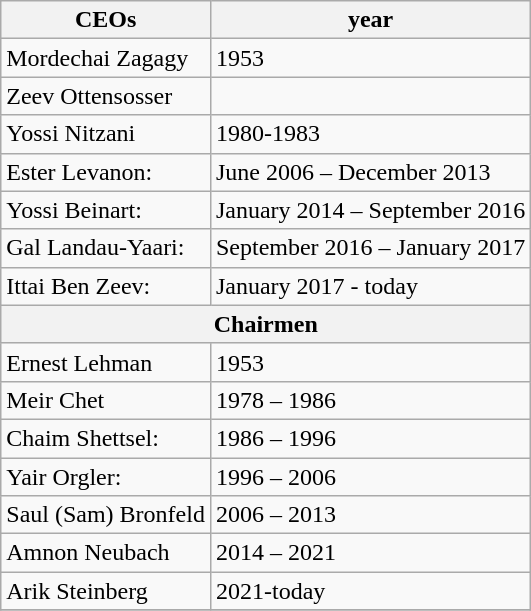<table class="wikitable sortable mw-collapsible">
<tr>
<th><strong>CEOs</strong></th>
<th>year</th>
</tr>
<tr>
<td>Mordechai Zagagy</td>
<td>1953</td>
</tr>
<tr>
<td>Zeev Ottensosser</td>
<td></td>
</tr>
<tr>
<td>Yossi Nitzani</td>
<td>1980-1983</td>
</tr>
<tr>
<td>Ester Levanon:</td>
<td>June 2006 – December 2013</td>
</tr>
<tr>
<td>Yossi Beinart:</td>
<td>January 2014 – September 2016</td>
</tr>
<tr>
<td>Gal Landau-Yaari:</td>
<td>September 2016 – January 2017</td>
</tr>
<tr>
<td>Ittai Ben Zeev:</td>
<td>January 2017 - today</td>
</tr>
<tr>
<th colspan="2"><strong>Chairmen</strong></th>
</tr>
<tr>
<td>Ernest Lehman</td>
<td>1953</td>
</tr>
<tr>
<td>Meir Chet</td>
<td>1978 – 1986</td>
</tr>
<tr>
<td>Chaim Shettsel:</td>
<td>1986 – 1996</td>
</tr>
<tr>
<td>Yair Orgler:</td>
<td>1996 – 2006</td>
</tr>
<tr>
<td>Saul (Sam) Bronfeld</td>
<td>2006 – 2013</td>
</tr>
<tr>
<td>Amnon Neubach</td>
<td>2014 – 2021</td>
</tr>
<tr>
<td>Arik Steinberg</td>
<td>2021-today</td>
</tr>
<tr>
</tr>
</table>
